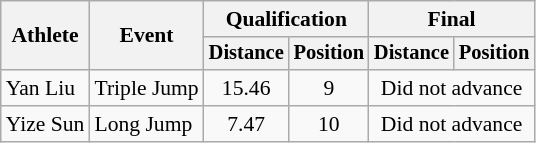<table class=wikitable style="font-size:90%">
<tr>
<th rowspan="2">Athlete</th>
<th rowspan="2">Event</th>
<th colspan="2">Qualification</th>
<th colspan="2">Final</th>
</tr>
<tr style="font-size:95%">
<th>Distance</th>
<th>Position</th>
<th>Distance</th>
<th>Position</th>
</tr>
<tr align=center>
<td align=left>Yan Liu</td>
<td align=left>Triple Jump</td>
<td>15.46</td>
<td>9</td>
<td colspan=2>Did not advance</td>
</tr>
<tr align=center>
<td align=left>Yize Sun</td>
<td align=left>Long Jump</td>
<td>7.47</td>
<td>10</td>
<td colspan=2>Did not advance</td>
</tr>
</table>
